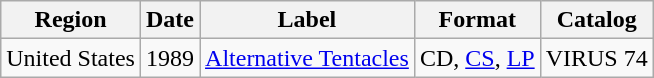<table class="wikitable">
<tr>
<th>Region</th>
<th>Date</th>
<th>Label</th>
<th>Format</th>
<th>Catalog</th>
</tr>
<tr>
<td>United States</td>
<td>1989</td>
<td><a href='#'>Alternative Tentacles</a></td>
<td>CD, <a href='#'>CS</a>, <a href='#'>LP</a></td>
<td>VIRUS 74</td>
</tr>
</table>
